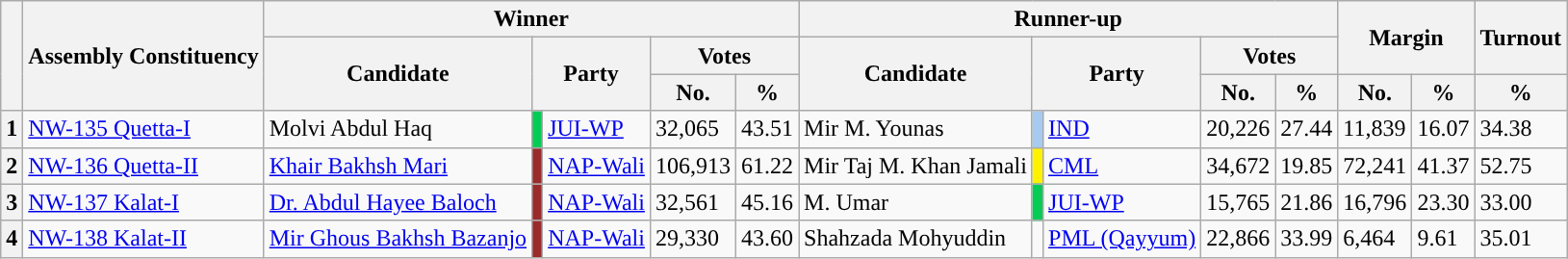<table class="wikitable sortable">
<tr>
<th rowspan="3"></th>
<th rowspan="3">Assembly Constituency</th>
<th colspan="5">Winner</th>
<th colspan="5">Runner-up</th>
<th colspan="2" rowspan="2">Margin</th>
<th rowspan="2">Turnout</th>
</tr>
<tr>
<th rowspan="2">Candidate</th>
<th colspan="2" rowspan="2">Party</th>
<th colspan="2">Votes</th>
<th rowspan="2">Candidate</th>
<th colspan="2" rowspan="2">Party</th>
<th colspan="2">Votes</th>
</tr>
<tr>
<th>No.</th>
<th>%</th>
<th>No.</th>
<th>%</th>
<th>No.</th>
<th>%</th>
<th>%</th>
</tr>
<tr>
<th>1</th>
<td><a href='#'>NW-135 Quetta-I</a></td>
<td>Molvi Abdul Haq</td>
<td bgcolor="#06cc55"></td>
<td><a href='#'>JUI-WP</a></td>
<td>32,065</td>
<td>43.51</td>
<td>Mir M. Younas</td>
<td bgcolor="#a6caf0"></td>
<td><a href='#'>IND</a></td>
<td>20,226</td>
<td>27.44</td>
<td>11,839</td>
<td>16.07</td>
<td>34.38</td>
</tr>
<tr>
<th>2</th>
<td><a href='#'>NW-136 Quetta-II</a></td>
<td><a href='#'>Khair Bakhsh Mari</a></td>
<td bgcolor="#9b2b2b"></td>
<td><a href='#'>NAP-Wali</a></td>
<td>106,913</td>
<td>61.22</td>
<td>Mir Taj M. Khan Jamali</td>
<td bgcolor="#fff200"></td>
<td><a href='#'>CML</a></td>
<td>34,672</td>
<td>19.85</td>
<td>72,241</td>
<td>41.37</td>
<td>52.75</td>
</tr>
<tr>
<th>3</th>
<td><a href='#'>NW-137 Kalat-I</a></td>
<td><a href='#'>Dr. Abdul Hayee Baloch</a></td>
<td bgcolor="#9b2b2b"></td>
<td><a href='#'>NAP-Wali</a></td>
<td>32,561</td>
<td>45.16</td>
<td>M. Umar</td>
<td bgcolor="#06cc55"></td>
<td><a href='#'>JUI-WP</a></td>
<td>15,765</td>
<td>21.86</td>
<td>16,796</td>
<td>23.30</td>
<td>33.00</td>
</tr>
<tr>
<th>4</th>
<td><a href='#'>NW-138 Kalat-II</a></td>
<td><a href='#'>Mir Ghous Bakhsh Bazanjo</a></td>
<td bgcolor="#9b2b2b"></td>
<td><a href='#'>NAP-Wali</a></td>
<td>29,330</td>
<td>43.60</td>
<td>Shahzada Mohyuddin</td>
<td></td>
<td><a href='#'>PML (Qayyum)</a></td>
<td>22,866</td>
<td>33.99</td>
<td>6,464</td>
<td>9.61</td>
<td>35.01</td>
</tr>
</table>
